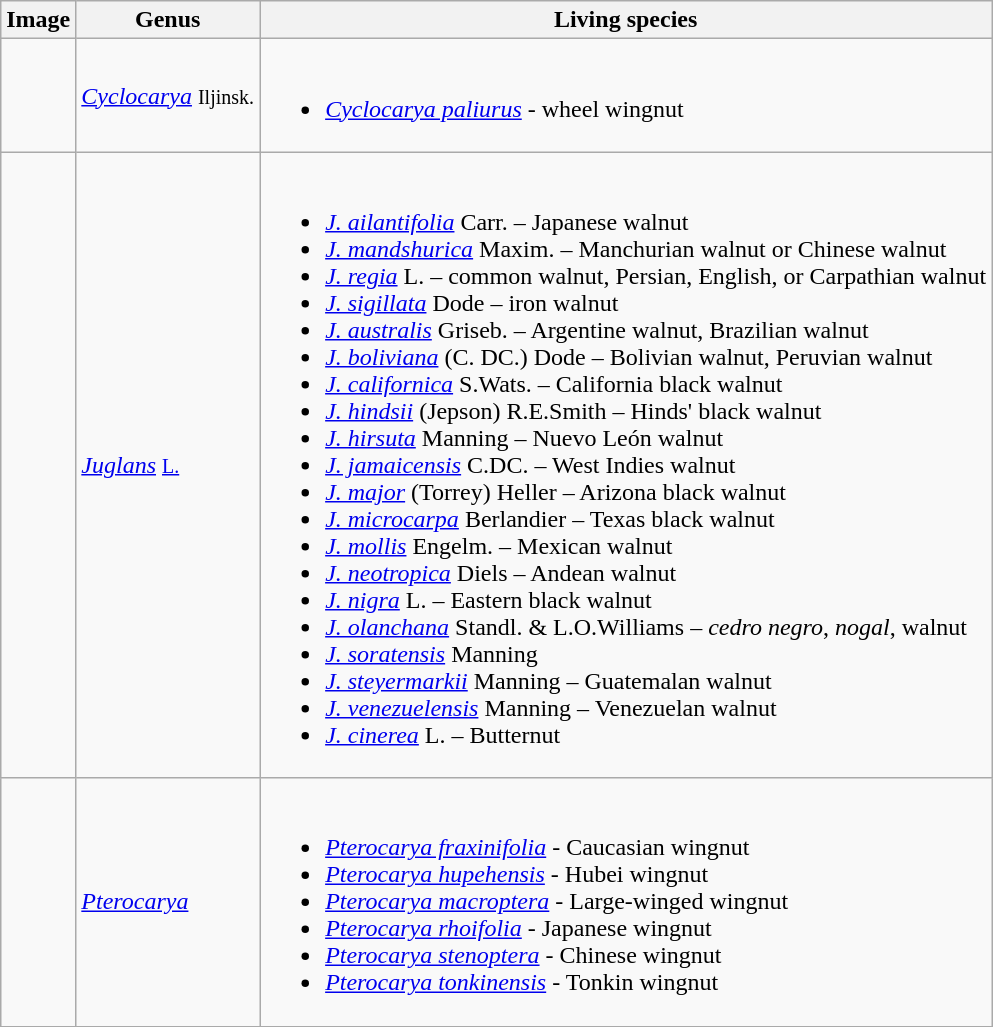<table class="wikitable">
<tr>
<th>Image</th>
<th>Genus</th>
<th>Living species</th>
</tr>
<tr>
<td></td>
<td><em><a href='#'>Cyclocarya</a></em> <small>Iljinsk.</small></td>
<td><br><ul><li><em><a href='#'>Cyclocarya paliurus</a></em> - wheel wingnut</li></ul></td>
</tr>
<tr>
<td></td>
<td><em><a href='#'>Juglans</a></em> <small><a href='#'>L.</a> </small></td>
<td><br><ul><li><em><a href='#'>J. ailantifolia</a></em> Carr.  – Japanese walnut</li><li><em><a href='#'>J. mandshurica</a></em> Maxim.  – Manchurian walnut or Chinese walnut</li><li><em><a href='#'>J. regia</a></em> L.  – common walnut, Persian, English, or Carpathian walnut</li><li><em><a href='#'>J. sigillata</a></em> Dode – iron walnut</li><li><em><a href='#'>J. australis</a></em> Griseb. – Argentine walnut, Brazilian walnut</li><li><em><a href='#'>J. boliviana</a></em> (C. DC.) Dode – Bolivian walnut, Peruvian walnut</li><li><em><a href='#'>J. californica</a></em> S.Wats. – California black walnut</li><li><em><a href='#'>J. hindsii</a></em> (Jepson) R.E.Smith – Hinds' black walnut</li><li><em><a href='#'>J. hirsuta</a></em> Manning – Nuevo León walnut</li><li><em><a href='#'>J. jamaicensis</a></em> C.DC.  – West Indies walnut</li><li><em><a href='#'>J. major</a></em> (Torrey) Heller – Arizona black walnut</li><li><em><a href='#'>J. microcarpa</a></em> Berlandier  – Texas black walnut</li><li><em><a href='#'>J. mollis</a></em> Engelm. – Mexican walnut</li><li><em><a href='#'>J. neotropica</a></em> Diels  – Andean walnut</li><li><em><a href='#'>J. nigra</a></em> L. – Eastern black walnut</li><li><em><a href='#'>J. olanchana</a></em> Standl. & L.O.Williams – <em>cedro negro</em>, <em>nogal</em>, walnut</li><li><em><a href='#'>J. soratensis</a></em> Manning</li><li><em><a href='#'>J. steyermarkii</a></em> Manning – Guatemalan walnut</li><li><em><a href='#'>J. venezuelensis</a></em> Manning – Venezuelan walnut</li><li><em><a href='#'>J. cinerea</a></em> L. – Butternut</li></ul></td>
</tr>
<tr>
<td></td>
<td><em><a href='#'>Pterocarya</a></em> <small></small></td>
<td><br><ul><li><em><a href='#'>Pterocarya fraxinifolia</a></em> - Caucasian wingnut</li><li><em><a href='#'>Pterocarya hupehensis</a></em> - Hubei wingnut</li><li><em><a href='#'>Pterocarya macroptera</a></em> - Large-winged wingnut</li><li><em><a href='#'>Pterocarya rhoifolia</a></em> - Japanese wingnut</li><li><em><a href='#'>Pterocarya stenoptera</a></em> - Chinese wingnut</li><li><em><a href='#'>Pterocarya tonkinensis</a></em> - Tonkin wingnut</li></ul></td>
</tr>
<tr>
</tr>
</table>
